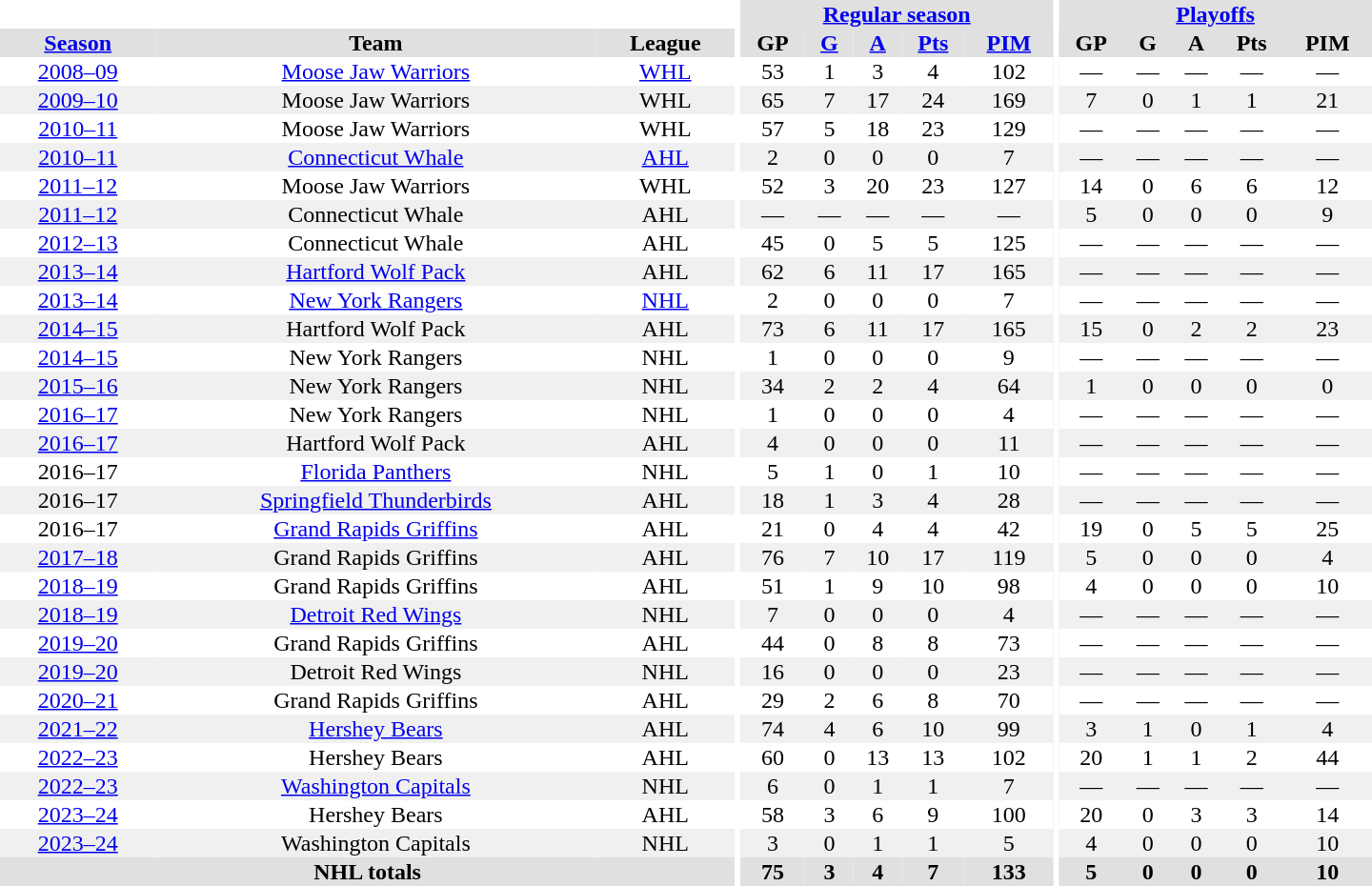<table border="0" cellpadding="1" cellspacing="0" style="text-align:center; width:60em;">
<tr style="background:#e0e0e0;">
<th colspan="3" style="background:#fff;"></th>
<th rowspan="99" style="background:#fff;"></th>
<th colspan="5"><a href='#'>Regular season</a></th>
<th rowspan="99" style="background:#fff;"></th>
<th colspan="5"><a href='#'>Playoffs</a></th>
</tr>
<tr style="background:#e0e0e0;">
<th><a href='#'>Season</a></th>
<th>Team</th>
<th>League</th>
<th>GP</th>
<th><a href='#'>G</a></th>
<th><a href='#'>A</a></th>
<th><a href='#'>Pts</a></th>
<th><a href='#'>PIM</a></th>
<th>GP</th>
<th>G</th>
<th>A</th>
<th>Pts</th>
<th>PIM</th>
</tr>
<tr>
<td><a href='#'>2008–09</a></td>
<td><a href='#'>Moose Jaw Warriors</a></td>
<td><a href='#'>WHL</a></td>
<td>53</td>
<td>1</td>
<td>3</td>
<td>4</td>
<td>102</td>
<td>—</td>
<td>—</td>
<td>—</td>
<td>—</td>
<td>—</td>
</tr>
<tr style="background:#f0f0f0;">
<td><a href='#'>2009–10</a></td>
<td>Moose Jaw Warriors</td>
<td>WHL</td>
<td>65</td>
<td>7</td>
<td>17</td>
<td>24</td>
<td>169</td>
<td>7</td>
<td>0</td>
<td>1</td>
<td>1</td>
<td>21</td>
</tr>
<tr>
<td><a href='#'>2010–11</a></td>
<td>Moose Jaw Warriors</td>
<td>WHL</td>
<td>57</td>
<td>5</td>
<td>18</td>
<td>23</td>
<td>129</td>
<td>—</td>
<td>—</td>
<td>—</td>
<td>—</td>
<td>—</td>
</tr>
<tr style="background:#f0f0f0;">
<td><a href='#'>2010–11</a></td>
<td><a href='#'>Connecticut Whale</a></td>
<td><a href='#'>AHL</a></td>
<td>2</td>
<td>0</td>
<td>0</td>
<td>0</td>
<td>7</td>
<td>—</td>
<td>—</td>
<td>—</td>
<td>—</td>
<td>—</td>
</tr>
<tr>
<td><a href='#'>2011–12</a></td>
<td>Moose Jaw Warriors</td>
<td>WHL</td>
<td>52</td>
<td>3</td>
<td>20</td>
<td>23</td>
<td>127</td>
<td>14</td>
<td>0</td>
<td>6</td>
<td>6</td>
<td>12</td>
</tr>
<tr style="background:#f0f0f0;">
<td><a href='#'>2011–12</a></td>
<td>Connecticut Whale</td>
<td>AHL</td>
<td>—</td>
<td>—</td>
<td>—</td>
<td>—</td>
<td>—</td>
<td>5</td>
<td>0</td>
<td>0</td>
<td>0</td>
<td>9</td>
</tr>
<tr>
<td><a href='#'>2012–13</a></td>
<td>Connecticut Whale</td>
<td>AHL</td>
<td>45</td>
<td>0</td>
<td>5</td>
<td>5</td>
<td>125</td>
<td>—</td>
<td>—</td>
<td>—</td>
<td>—</td>
<td>—</td>
</tr>
<tr style="background:#f0f0f0;">
<td><a href='#'>2013–14</a></td>
<td><a href='#'>Hartford Wolf Pack</a></td>
<td>AHL</td>
<td>62</td>
<td>6</td>
<td>11</td>
<td>17</td>
<td>165</td>
<td>—</td>
<td>—</td>
<td>—</td>
<td>—</td>
<td>—</td>
</tr>
<tr>
<td><a href='#'>2013–14</a></td>
<td><a href='#'>New York Rangers</a></td>
<td><a href='#'>NHL</a></td>
<td>2</td>
<td>0</td>
<td>0</td>
<td>0</td>
<td>7</td>
<td>—</td>
<td>—</td>
<td>—</td>
<td>—</td>
<td>—</td>
</tr>
<tr style="background:#f0f0f0;">
<td><a href='#'>2014–15</a></td>
<td>Hartford Wolf Pack</td>
<td>AHL</td>
<td>73</td>
<td>6</td>
<td>11</td>
<td>17</td>
<td>165</td>
<td>15</td>
<td>0</td>
<td>2</td>
<td>2</td>
<td>23</td>
</tr>
<tr>
<td><a href='#'>2014–15</a></td>
<td>New York Rangers</td>
<td>NHL</td>
<td>1</td>
<td>0</td>
<td>0</td>
<td>0</td>
<td>9</td>
<td>—</td>
<td>—</td>
<td>—</td>
<td>—</td>
<td>—</td>
</tr>
<tr style="background:#f0f0f0;">
<td><a href='#'>2015–16</a></td>
<td>New York Rangers</td>
<td>NHL</td>
<td>34</td>
<td>2</td>
<td>2</td>
<td>4</td>
<td>64</td>
<td>1</td>
<td>0</td>
<td>0</td>
<td>0</td>
<td>0</td>
</tr>
<tr>
<td><a href='#'>2016–17</a></td>
<td>New York Rangers</td>
<td>NHL</td>
<td>1</td>
<td>0</td>
<td>0</td>
<td>0</td>
<td>4</td>
<td>—</td>
<td>—</td>
<td>—</td>
<td>—</td>
<td>—</td>
</tr>
<tr style="background:#f0f0f0;">
<td><a href='#'>2016–17</a></td>
<td>Hartford Wolf Pack</td>
<td>AHL</td>
<td>4</td>
<td>0</td>
<td>0</td>
<td>0</td>
<td>11</td>
<td>—</td>
<td>—</td>
<td>—</td>
<td>—</td>
<td>—</td>
</tr>
<tr>
<td>2016–17</td>
<td><a href='#'>Florida Panthers</a></td>
<td>NHL</td>
<td>5</td>
<td>1</td>
<td>0</td>
<td>1</td>
<td>10</td>
<td>—</td>
<td>—</td>
<td>—</td>
<td>—</td>
<td>—</td>
</tr>
<tr style="background:#f0f0f0;">
<td>2016–17</td>
<td><a href='#'>Springfield Thunderbirds</a></td>
<td>AHL</td>
<td>18</td>
<td>1</td>
<td>3</td>
<td>4</td>
<td>28</td>
<td>—</td>
<td>—</td>
<td>—</td>
<td>—</td>
<td>—</td>
</tr>
<tr>
<td>2016–17</td>
<td><a href='#'>Grand Rapids Griffins</a></td>
<td>AHL</td>
<td>21</td>
<td>0</td>
<td>4</td>
<td>4</td>
<td>42</td>
<td>19</td>
<td>0</td>
<td>5</td>
<td>5</td>
<td>25</td>
</tr>
<tr style="background:#f0f0f0;">
<td><a href='#'>2017–18</a></td>
<td>Grand Rapids Griffins</td>
<td>AHL</td>
<td>76</td>
<td>7</td>
<td>10</td>
<td>17</td>
<td>119</td>
<td>5</td>
<td>0</td>
<td>0</td>
<td>0</td>
<td>4</td>
</tr>
<tr>
<td><a href='#'>2018–19</a></td>
<td>Grand Rapids Griffins</td>
<td>AHL</td>
<td>51</td>
<td>1</td>
<td>9</td>
<td>10</td>
<td>98</td>
<td>4</td>
<td>0</td>
<td>0</td>
<td>0</td>
<td>10</td>
</tr>
<tr style="background:#f0f0f0;">
<td><a href='#'>2018–19</a></td>
<td><a href='#'>Detroit Red Wings</a></td>
<td>NHL</td>
<td>7</td>
<td>0</td>
<td>0</td>
<td>0</td>
<td>4</td>
<td>—</td>
<td>—</td>
<td>—</td>
<td>—</td>
<td>—</td>
</tr>
<tr>
<td><a href='#'>2019–20</a></td>
<td>Grand Rapids Griffins</td>
<td>AHL</td>
<td>44</td>
<td>0</td>
<td>8</td>
<td>8</td>
<td>73</td>
<td>—</td>
<td>—</td>
<td>—</td>
<td>—</td>
<td>—</td>
</tr>
<tr style="background:#f0f0f0;">
<td><a href='#'>2019–20</a></td>
<td>Detroit Red Wings</td>
<td>NHL</td>
<td>16</td>
<td>0</td>
<td>0</td>
<td>0</td>
<td>23</td>
<td>—</td>
<td>—</td>
<td>—</td>
<td>—</td>
<td>—</td>
</tr>
<tr>
<td><a href='#'>2020–21</a></td>
<td>Grand Rapids Griffins</td>
<td>AHL</td>
<td>29</td>
<td>2</td>
<td>6</td>
<td>8</td>
<td>70</td>
<td>—</td>
<td>—</td>
<td>—</td>
<td>—</td>
<td>—</td>
</tr>
<tr style="background:#f0f0f0;">
<td><a href='#'>2021–22</a></td>
<td><a href='#'>Hershey Bears</a></td>
<td>AHL</td>
<td>74</td>
<td>4</td>
<td>6</td>
<td>10</td>
<td>99</td>
<td>3</td>
<td>1</td>
<td>0</td>
<td>1</td>
<td>4</td>
</tr>
<tr>
<td><a href='#'>2022–23</a></td>
<td>Hershey Bears</td>
<td>AHL</td>
<td>60</td>
<td>0</td>
<td>13</td>
<td>13</td>
<td>102</td>
<td>20</td>
<td>1</td>
<td>1</td>
<td>2</td>
<td>44</td>
</tr>
<tr style="background:#f0f0f0;">
<td><a href='#'>2022–23</a></td>
<td><a href='#'>Washington Capitals</a></td>
<td>NHL</td>
<td>6</td>
<td>0</td>
<td>1</td>
<td>1</td>
<td>7</td>
<td>—</td>
<td>—</td>
<td>—</td>
<td>—</td>
<td>—</td>
</tr>
<tr>
<td><a href='#'>2023–24</a></td>
<td>Hershey Bears</td>
<td>AHL</td>
<td>58</td>
<td>3</td>
<td>6</td>
<td>9</td>
<td>100</td>
<td>20</td>
<td>0</td>
<td>3</td>
<td>3</td>
<td>14</td>
</tr>
<tr style="background:#f0f0f0;">
<td><a href='#'>2023–24</a></td>
<td>Washington Capitals</td>
<td>NHL</td>
<td>3</td>
<td>0</td>
<td>1</td>
<td>1</td>
<td>5</td>
<td>4</td>
<td>0</td>
<td>0</td>
<td>0</td>
<td>10</td>
</tr>
<tr style="background:#e0e0e0;">
<th colspan="3">NHL totals</th>
<th>75</th>
<th>3</th>
<th>4</th>
<th>7</th>
<th>133</th>
<th>5</th>
<th>0</th>
<th>0</th>
<th>0</th>
<th>10</th>
</tr>
</table>
